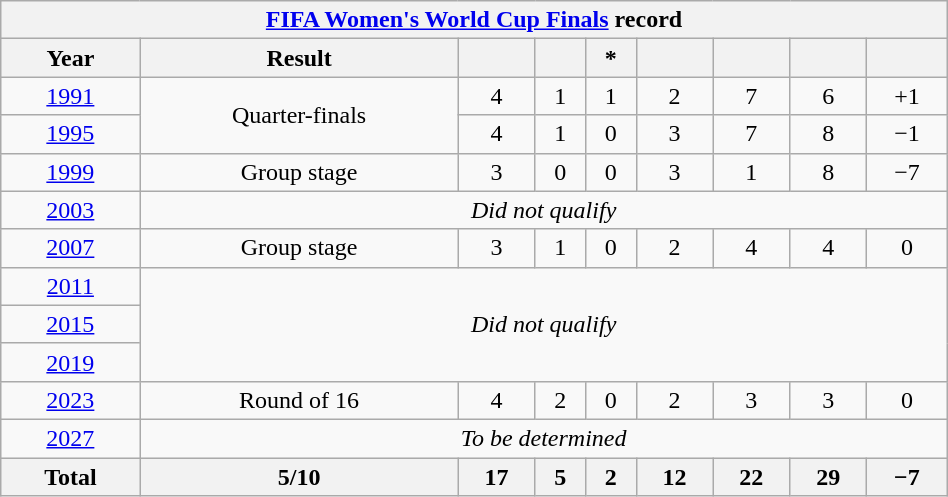<table class="wikitable" style="text-align: center; width:50%;">
<tr>
<th colspan=10><a href='#'>FIFA Women's World Cup Finals</a> record</th>
</tr>
<tr>
<th>Year</th>
<th>Result</th>
<th></th>
<th></th>
<th>*</th>
<th></th>
<th></th>
<th></th>
<th></th>
</tr>
<tr>
<td> <a href='#'>1991</a></td>
<td rowspan=2>Quarter-finals</td>
<td>4</td>
<td>1</td>
<td>1</td>
<td>2</td>
<td>7</td>
<td>6</td>
<td>+1</td>
</tr>
<tr>
<td> <a href='#'>1995</a></td>
<td>4</td>
<td>1</td>
<td>0</td>
<td>3</td>
<td>7</td>
<td>8</td>
<td>−1</td>
</tr>
<tr>
<td> <a href='#'>1999</a></td>
<td>Group stage</td>
<td>3</td>
<td>0</td>
<td>0</td>
<td>3</td>
<td>1</td>
<td>8</td>
<td>−7</td>
</tr>
<tr>
<td> <a href='#'>2003</a></td>
<td colspan=8><em>Did not qualify</em></td>
</tr>
<tr>
<td> <a href='#'>2007</a></td>
<td>Group stage</td>
<td>3</td>
<td>1</td>
<td>0</td>
<td>2</td>
<td>4</td>
<td>4</td>
<td>0</td>
</tr>
<tr>
<td> <a href='#'>2011</a></td>
<td colspan=8 rowspan=3><em>Did not qualify</em></td>
</tr>
<tr>
<td> <a href='#'>2015</a></td>
</tr>
<tr>
<td> <a href='#'>2019</a></td>
</tr>
<tr>
<td> <a href='#'>2023</a></td>
<td>Round of 16</td>
<td>4</td>
<td>2</td>
<td>0</td>
<td>2</td>
<td>3</td>
<td>3</td>
<td>0</td>
</tr>
<tr>
<td> <a href='#'>2027</a></td>
<td colspan=8><em>To be determined</em></td>
</tr>
<tr>
<th>Total</th>
<th>5/10</th>
<th>17</th>
<th>5</th>
<th>2</th>
<th>12</th>
<th>22</th>
<th>29</th>
<th>−7</th>
</tr>
</table>
